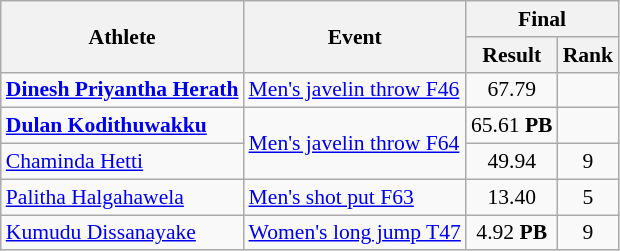<table class=wikitable style="font-size:90%">
<tr>
<th rowspan="2">Athlete</th>
<th rowspan="2">Event</th>
<th colspan="3">Final</th>
</tr>
<tr>
<th>Result</th>
<th>Rank</th>
</tr>
<tr align=center>
<td align=left><strong><a href='#'>Dinesh Priyantha Herath</a></strong></td>
<td align=left><a href='#'>Men's javelin throw F46</a></td>
<td>67.79 <strong></strong></td>
<td></td>
</tr>
<tr align=center>
<td align=left><strong><a href='#'>Dulan Kodithuwakku</a></strong></td>
<td align=left rowspan=2><a href='#'>Men's javelin throw F64</a></td>
<td>65.61 <strong>PB</strong></td>
<td></td>
</tr>
<tr align=center>
<td align=left><a href='#'>Chaminda Hetti</a></td>
<td>49.94</td>
<td>9</td>
</tr>
<tr align=center>
<td align=left><a href='#'>Palitha Halgahawela</a></td>
<td align=left><a href='#'>Men's shot put F63</a></td>
<td>13.40</td>
<td>5</td>
</tr>
<tr align=center>
<td align=left><a href='#'>Kumudu Dissanayake</a></td>
<td align=left><a href='#'>Women's long jump T47</a></td>
<td>4.92 <strong>PB</strong></td>
<td>9</td>
</tr>
</table>
